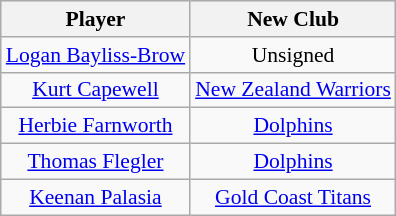<table class="wikitable sortable" style="text-align: center; font-size:90%">
<tr style="background:#efefef;">
<th>Player</th>
<th>New Club</th>
</tr>
<tr>
<td><a href='#'>Logan Bayliss-Brow</a></td>
<td>Unsigned</td>
</tr>
<tr>
<td><a href='#'>Kurt Capewell</a></td>
<td><a href='#'>New Zealand Warriors</a></td>
</tr>
<tr>
<td><a href='#'>Herbie Farnworth</a></td>
<td><a href='#'>Dolphins</a></td>
</tr>
<tr>
<td><a href='#'>Thomas Flegler</a></td>
<td><a href='#'>Dolphins</a></td>
</tr>
<tr>
<td><a href='#'>Keenan Palasia</a></td>
<td><a href='#'>Gold Coast Titans</a></td>
</tr>
</table>
